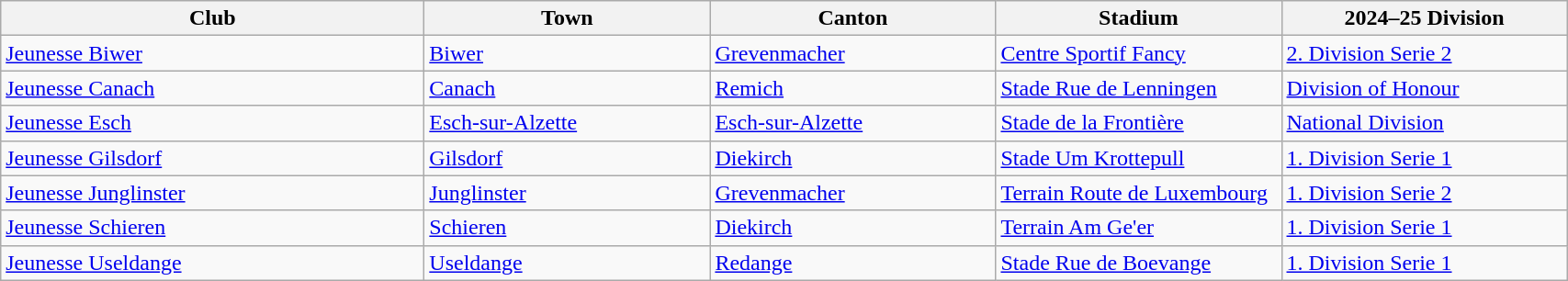<table class="wikitable">
<tr>
<th style="width:300px;">Club</th>
<th style="width:200px;">Town</th>
<th style="width:200px;">Canton</th>
<th style="width:200px;">Stadium</th>
<th style="width:200px;">2024–25 Division</th>
</tr>
<tr>
<td><a href='#'>Jeunesse Biwer</a></td>
<td><a href='#'>Biwer</a></td>
<td><a href='#'>Grevenmacher</a></td>
<td><a href='#'>Centre Sportif Fancy</a></td>
<td><a href='#'>2. Division Serie 2</a></td>
</tr>
<tr>
<td><a href='#'>Jeunesse Canach</a></td>
<td><a href='#'>Canach</a></td>
<td><a href='#'>Remich</a></td>
<td><a href='#'>Stade Rue de Lenningen</a></td>
<td><a href='#'>Division of Honour</a></td>
</tr>
<tr>
<td><a href='#'>Jeunesse Esch</a></td>
<td><a href='#'>Esch-sur-Alzette</a></td>
<td><a href='#'>Esch-sur-Alzette</a></td>
<td><a href='#'>Stade de la Frontière</a></td>
<td><a href='#'>National Division</a></td>
</tr>
<tr>
<td><a href='#'>Jeunesse Gilsdorf</a></td>
<td><a href='#'>Gilsdorf</a></td>
<td><a href='#'>Diekirch</a></td>
<td><a href='#'>Stade Um Krottepull</a></td>
<td><a href='#'>1. Division Serie 1</a></td>
</tr>
<tr>
<td><a href='#'>Jeunesse Junglinster</a></td>
<td><a href='#'>Junglinster</a></td>
<td><a href='#'>Grevenmacher</a></td>
<td><a href='#'>Terrain Route de Luxembourg</a></td>
<td><a href='#'>1. Division Serie 2</a></td>
</tr>
<tr>
<td><a href='#'>Jeunesse Schieren</a></td>
<td><a href='#'>Schieren</a></td>
<td><a href='#'>Diekirch</a></td>
<td><a href='#'>Terrain Am Ge'er</a></td>
<td><a href='#'>1. Division Serie 1</a></td>
</tr>
<tr>
<td><a href='#'>Jeunesse Useldange</a></td>
<td><a href='#'>Useldange</a></td>
<td><a href='#'>Redange</a></td>
<td><a href='#'>Stade Rue de Boevange</a></td>
<td><a href='#'>1. Division Serie 1</a></td>
</tr>
</table>
